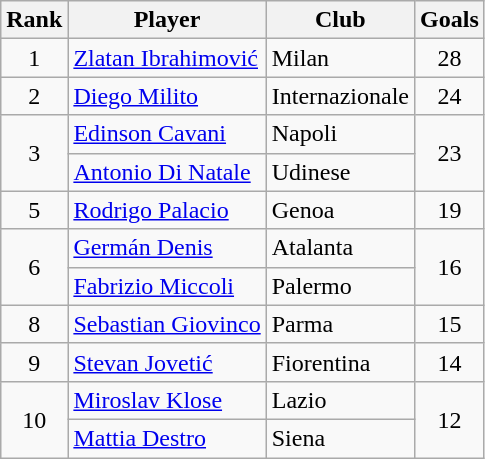<table class="wikitable" style="text-align:center">
<tr>
<th>Rank</th>
<th>Player</th>
<th>Club</th>
<th>Goals</th>
</tr>
<tr>
<td>1</td>
<td align="left"> <a href='#'>Zlatan Ibrahimović</a></td>
<td align="left">Milan</td>
<td>28</td>
</tr>
<tr>
<td>2</td>
<td align="left"> <a href='#'>Diego Milito</a></td>
<td align="left">Internazionale</td>
<td>24</td>
</tr>
<tr>
<td rowspan="2">3</td>
<td align="left"> <a href='#'>Edinson Cavani</a></td>
<td align="left">Napoli</td>
<td rowspan="2">23</td>
</tr>
<tr>
<td align="left"> <a href='#'>Antonio Di Natale</a></td>
<td align="left">Udinese</td>
</tr>
<tr>
<td>5</td>
<td align="left"> <a href='#'>Rodrigo Palacio</a></td>
<td align="left">Genoa</td>
<td>19</td>
</tr>
<tr>
<td rowspan="2">6</td>
<td align="left"> <a href='#'>Germán Denis</a></td>
<td align="left">Atalanta</td>
<td rowspan="2">16</td>
</tr>
<tr>
<td align="left"> <a href='#'>Fabrizio Miccoli</a></td>
<td align="left">Palermo</td>
</tr>
<tr>
<td>8</td>
<td align="left"> <a href='#'>Sebastian Giovinco</a></td>
<td align="left">Parma</td>
<td>15</td>
</tr>
<tr>
<td>9</td>
<td align="left"> <a href='#'>Stevan Jovetić</a></td>
<td align="left">Fiorentina</td>
<td>14</td>
</tr>
<tr>
<td rowspan="2">10</td>
<td align="left"> <a href='#'>Miroslav Klose</a></td>
<td align="left">Lazio</td>
<td rowspan="2">12</td>
</tr>
<tr>
<td align="left"> <a href='#'>Mattia Destro</a></td>
<td align="left">Siena</td>
</tr>
</table>
